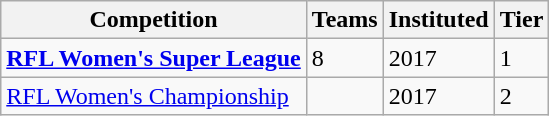<table class="wikitable">
<tr>
<th>Competition</th>
<th>Teams</th>
<th>Instituted</th>
<th>Tier</th>
</tr>
<tr>
<td><strong><a href='#'>RFL Women's Super League</a></strong></td>
<td>8</td>
<td>2017</td>
<td>1</td>
</tr>
<tr>
<td><a href='#'>RFL Women's Championship</a></td>
<td></td>
<td>2017</td>
<td>2</td>
</tr>
</table>
